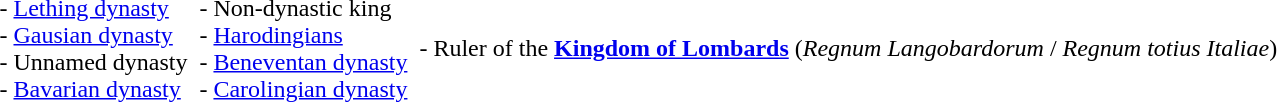<table>
<tr>
<td style="text-align:left;"><br> - <a href='#'>Lething dynasty</a><br> - <a href='#'>Gausian dynasty</a><br> - Unnamed dynasty<br> - <a href='#'>Bavarian dynasty</a></td>
<td valign=top></td>
<td style="text-align:left;"><br> - Non-dynastic king<br> - <a href='#'>Harodingians</a><br> - <a href='#'>Beneventan dynasty</a><br> - <a href='#'>Carolingian dynasty</a></td>
<td valign=top></td>
<td style="text-align:left;"><br> - Ruler of the <strong><a href='#'>Kingdom of Lombards</a></strong> (<em>Regnum Langobardorum</em> / <em>Regnum totius Italiae</em>)</td>
</tr>
</table>
